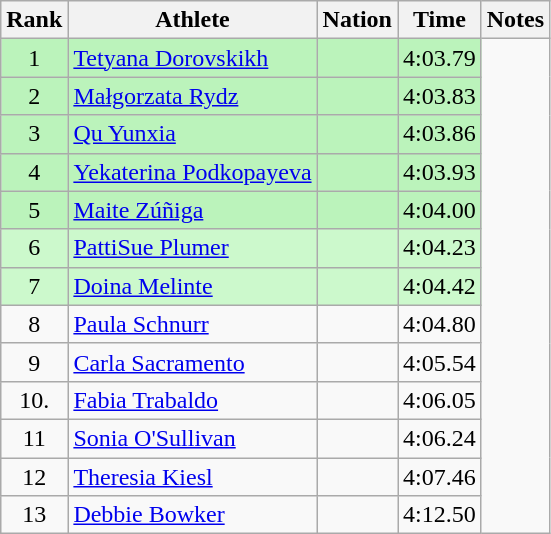<table class="wikitable sortable" style="text-align:center">
<tr>
<th>Rank</th>
<th>Athlete</th>
<th>Nation</th>
<th>Time</th>
<th>Notes</th>
</tr>
<tr style="background:#bbf3bb;">
<td>1</td>
<td align=left><a href='#'>Tetyana Dorovskikh</a></td>
<td align=left></td>
<td>4:03.79</td>
</tr>
<tr style="background:#bbf3bb;">
<td>2</td>
<td align=left><a href='#'>Małgorzata Rydz</a></td>
<td align=left></td>
<td>4:03.83</td>
</tr>
<tr style="background:#bbf3bb;">
<td>3</td>
<td align=left><a href='#'>Qu Yunxia</a></td>
<td align=left></td>
<td>4:03.86</td>
</tr>
<tr style="background:#bbf3bb;">
<td>4</td>
<td align=left><a href='#'>Yekaterina Podkopayeva</a></td>
<td align=left></td>
<td>4:03.93</td>
</tr>
<tr style="background:#bbf3bb;">
<td>5</td>
<td align=left><a href='#'>Maite Zúñiga</a></td>
<td align=left></td>
<td>4:04.00</td>
</tr>
<tr style="background:#ccf9cc;">
<td>6</td>
<td align=left><a href='#'>PattiSue Plumer</a></td>
<td align=left></td>
<td>4:04.23</td>
</tr>
<tr style="background:#ccf9cc;">
<td>7</td>
<td align=left><a href='#'>Doina Melinte</a></td>
<td align=left></td>
<td>4:04.42</td>
</tr>
<tr>
<td>8</td>
<td align=left><a href='#'>Paula Schnurr</a></td>
<td align=left></td>
<td>4:04.80</td>
</tr>
<tr>
<td>9</td>
<td align=left><a href='#'>Carla Sacramento</a></td>
<td align=left></td>
<td>4:05.54</td>
</tr>
<tr>
<td>10.</td>
<td align=left><a href='#'>Fabia Trabaldo</a></td>
<td align=left></td>
<td>4:06.05</td>
</tr>
<tr>
<td>11</td>
<td align=left><a href='#'>Sonia O'Sullivan</a></td>
<td align=left></td>
<td>4:06.24</td>
</tr>
<tr>
<td>12</td>
<td align=left><a href='#'>Theresia Kiesl</a></td>
<td align=left></td>
<td>4:07.46</td>
</tr>
<tr>
<td>13</td>
<td align=left><a href='#'>Debbie Bowker</a></td>
<td align=left></td>
<td>4:12.50</td>
</tr>
</table>
